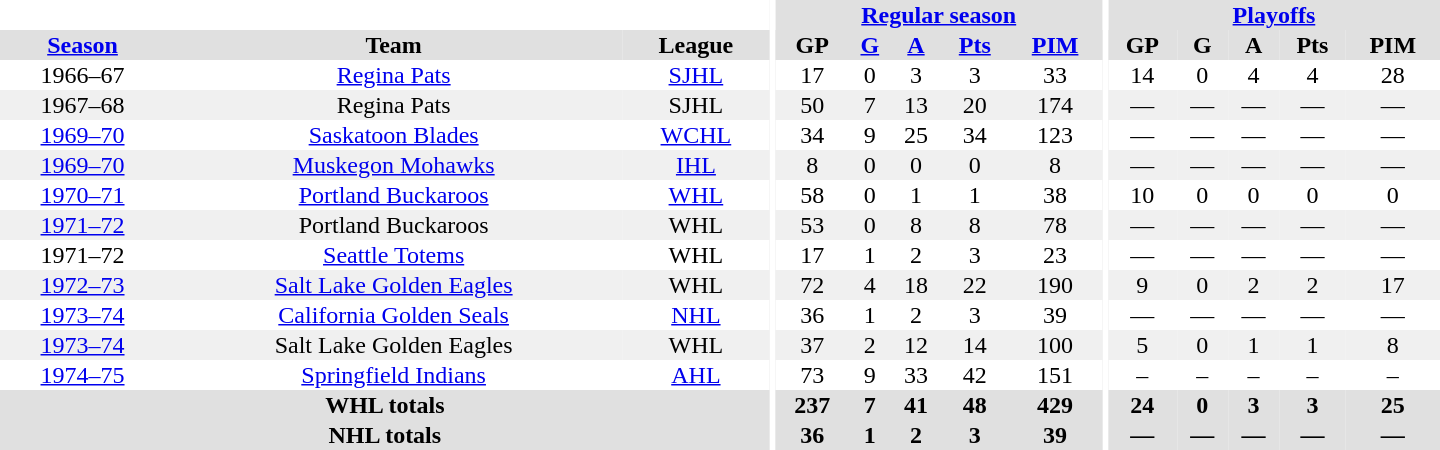<table border="0" cellpadding="1" cellspacing="0" style="text-align:center; width:60em">
<tr bgcolor="#e0e0e0">
<th colspan="3" bgcolor="#ffffff"></th>
<th rowspan="100" bgcolor="#ffffff"></th>
<th colspan="5"><a href='#'>Regular season</a></th>
<th rowspan="100" bgcolor="#ffffff"></th>
<th colspan="5"><a href='#'>Playoffs</a></th>
</tr>
<tr bgcolor="#e0e0e0">
<th><a href='#'>Season</a></th>
<th>Team</th>
<th>League</th>
<th>GP</th>
<th><a href='#'>G</a></th>
<th><a href='#'>A</a></th>
<th><a href='#'>Pts</a></th>
<th><a href='#'>PIM</a></th>
<th>GP</th>
<th>G</th>
<th>A</th>
<th>Pts</th>
<th>PIM</th>
</tr>
<tr>
<td>1966–67</td>
<td><a href='#'>Regina Pats</a></td>
<td><a href='#'>SJHL</a></td>
<td>17</td>
<td>0</td>
<td>3</td>
<td>3</td>
<td>33</td>
<td>14</td>
<td>0</td>
<td>4</td>
<td>4</td>
<td>28</td>
</tr>
<tr bgcolor="#f0f0f0">
<td>1967–68</td>
<td>Regina Pats</td>
<td>SJHL</td>
<td>50</td>
<td>7</td>
<td>13</td>
<td>20</td>
<td>174</td>
<td>—</td>
<td>—</td>
<td>—</td>
<td>—</td>
<td>—</td>
</tr>
<tr>
<td><a href='#'>1969–70</a></td>
<td><a href='#'>Saskatoon Blades</a></td>
<td><a href='#'>WCHL</a></td>
<td>34</td>
<td>9</td>
<td>25</td>
<td>34</td>
<td>123</td>
<td>—</td>
<td>—</td>
<td>—</td>
<td>—</td>
<td>—</td>
</tr>
<tr bgcolor="#f0f0f0">
<td><a href='#'>1969–70</a></td>
<td><a href='#'>Muskegon Mohawks</a></td>
<td><a href='#'>IHL</a></td>
<td>8</td>
<td>0</td>
<td>0</td>
<td>0</td>
<td>8</td>
<td>—</td>
<td>—</td>
<td>—</td>
<td>—</td>
<td>—</td>
</tr>
<tr>
<td><a href='#'>1970–71</a></td>
<td><a href='#'>Portland Buckaroos</a></td>
<td><a href='#'>WHL</a></td>
<td>58</td>
<td>0</td>
<td>1</td>
<td>1</td>
<td>38</td>
<td>10</td>
<td>0</td>
<td>0</td>
<td>0</td>
<td>0</td>
</tr>
<tr bgcolor="#f0f0f0">
<td><a href='#'>1971–72</a></td>
<td>Portland Buckaroos</td>
<td>WHL</td>
<td>53</td>
<td>0</td>
<td>8</td>
<td>8</td>
<td>78</td>
<td>—</td>
<td>—</td>
<td>—</td>
<td>—</td>
<td>—</td>
</tr>
<tr>
<td>1971–72</td>
<td><a href='#'>Seattle Totems</a></td>
<td>WHL</td>
<td>17</td>
<td>1</td>
<td>2</td>
<td>3</td>
<td>23</td>
<td>—</td>
<td>—</td>
<td>—</td>
<td>—</td>
<td>—</td>
</tr>
<tr bgcolor="#f0f0f0">
<td><a href='#'>1972–73</a></td>
<td><a href='#'>Salt Lake Golden Eagles</a></td>
<td>WHL</td>
<td>72</td>
<td>4</td>
<td>18</td>
<td>22</td>
<td>190</td>
<td>9</td>
<td>0</td>
<td>2</td>
<td>2</td>
<td>17</td>
</tr>
<tr>
<td><a href='#'>1973–74</a></td>
<td><a href='#'>California Golden Seals</a></td>
<td><a href='#'>NHL</a></td>
<td>36</td>
<td>1</td>
<td>2</td>
<td>3</td>
<td>39</td>
<td>—</td>
<td>—</td>
<td>—</td>
<td>—</td>
<td>—</td>
</tr>
<tr bgcolor="#f0f0f0">
<td><a href='#'>1973–74</a></td>
<td>Salt Lake Golden Eagles</td>
<td>WHL</td>
<td>37</td>
<td>2</td>
<td>12</td>
<td>14</td>
<td>100</td>
<td>5</td>
<td>0</td>
<td>1</td>
<td>1</td>
<td>8</td>
</tr>
<tr>
<td><a href='#'>1974–75</a></td>
<td><a href='#'>Springfield Indians</a></td>
<td><a href='#'>AHL</a></td>
<td>73</td>
<td>9</td>
<td>33</td>
<td>42</td>
<td>151</td>
<td>–</td>
<td>–</td>
<td>–</td>
<td>–</td>
<td>–</td>
</tr>
<tr bgcolor="#e0e0e0">
<th colspan="3">WHL totals</th>
<th>237</th>
<th>7</th>
<th>41</th>
<th>48</th>
<th>429</th>
<th>24</th>
<th>0</th>
<th>3</th>
<th>3</th>
<th>25</th>
</tr>
<tr bgcolor="#e0e0e0">
<th colspan="3">NHL totals</th>
<th>36</th>
<th>1</th>
<th>2</th>
<th>3</th>
<th>39</th>
<th>—</th>
<th>—</th>
<th>—</th>
<th>—</th>
<th>—</th>
</tr>
</table>
